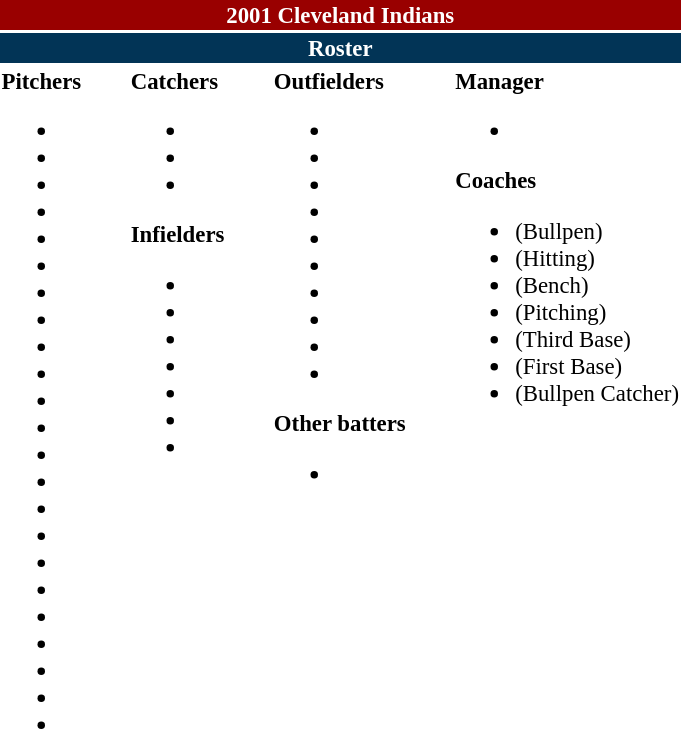<table class="toccolours" style="font-size: 95%;">
<tr>
<th colspan="10" style="background:#900; color:white; text-align:center;">2001 Cleveland Indians</th>
</tr>
<tr>
<td colspan="10" style="background:#023456; color:#fff; text-align:center;"><strong>Roster</strong></td>
</tr>
<tr>
<td valign="top"><strong>Pitchers</strong><br><ul><li></li><li></li><li></li><li></li><li></li><li></li><li></li><li></li><li></li><li></li><li></li><li></li><li></li><li></li><li></li><li></li><li></li><li></li><li></li><li></li><li></li><li></li><li></li></ul></td>
<td style="width:25px;"></td>
<td valign="top"><strong>Catchers</strong><br><ul><li></li><li></li><li></li></ul><strong>Infielders</strong><ul><li></li><li></li><li></li><li></li><li></li><li></li><li></li></ul></td>
<td style="width:25px;"></td>
<td valign="top"><strong>Outfielders</strong><br><ul><li></li><li></li><li></li><li></li><li></li><li></li><li></li><li></li><li></li><li></li></ul><strong>Other batters</strong><ul><li></li></ul></td>
<td style="width:25px;"></td>
<td valign="top"><strong>Manager</strong><br><ul><li></li></ul><strong>Coaches</strong><ul><li> (Bullpen)</li><li> (Hitting)</li><li> (Bench)</li><li> (Pitching)</li><li> (Third Base)</li><li> (First Base)</li><li> (Bullpen Catcher)</li></ul></td>
</tr>
</table>
